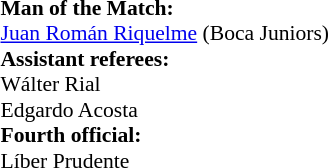<table width=50% style="font-size: 90%">
<tr>
<td><br><strong>Man of the Match:</strong>
<br> <a href='#'>Juan Román Riquelme</a> (Boca Juniors)<br><strong>Assistant referees:</strong>
<br> Wálter Rial
<br> Edgardo Acosta
<br><strong>Fourth official:</strong>
<br> Líber Prudente</td>
</tr>
</table>
